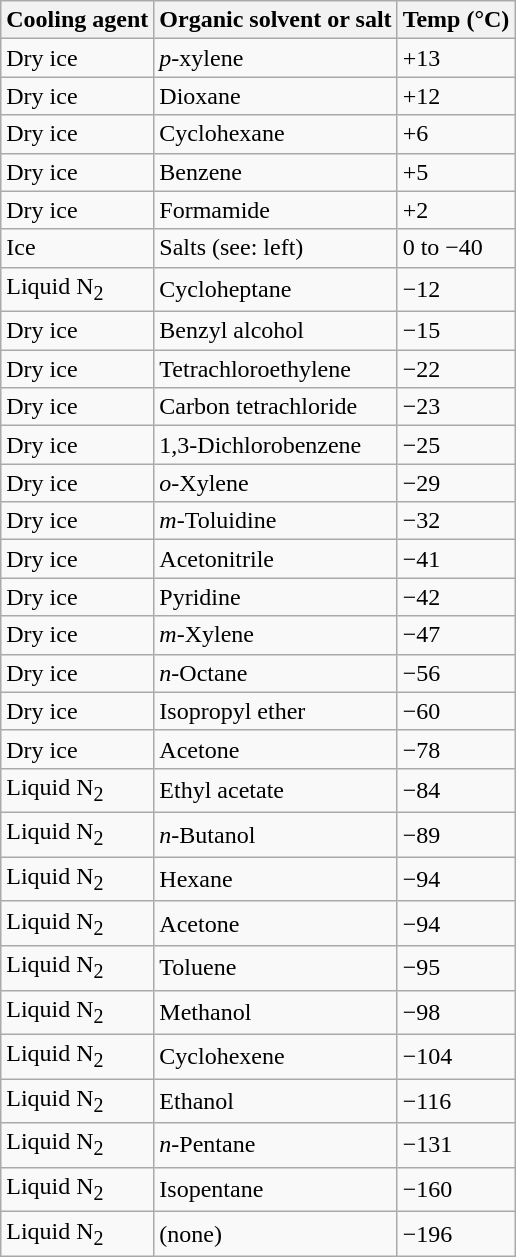<table class="wikitable">
<tr>
<th>Cooling agent</th>
<th>Organic solvent or salt</th>
<th>Temp (°C)</th>
</tr>
<tr>
<td>Dry ice</td>
<td><em>p</em>-xylene</td>
<td>+13</td>
</tr>
<tr>
<td>Dry ice</td>
<td>Dioxane</td>
<td>+12</td>
</tr>
<tr>
<td>Dry ice</td>
<td>Cyclohexane</td>
<td>+6</td>
</tr>
<tr>
<td>Dry ice</td>
<td>Benzene</td>
<td>+5</td>
</tr>
<tr>
<td>Dry ice</td>
<td>Formamide</td>
<td>+2</td>
</tr>
<tr>
<td>Ice</td>
<td>Salts (see: left)</td>
<td>0 to −40</td>
</tr>
<tr>
<td>Liquid N<sub>2</sub></td>
<td>Cycloheptane</td>
<td>−12</td>
</tr>
<tr>
<td>Dry ice</td>
<td>Benzyl alcohol</td>
<td>−15</td>
</tr>
<tr>
<td>Dry ice</td>
<td>Tetrachloroethylene</td>
<td>−22</td>
</tr>
<tr>
<td>Dry ice</td>
<td>Carbon tetrachloride</td>
<td>−23</td>
</tr>
<tr>
<td>Dry ice</td>
<td>1,3-Dichlorobenzene</td>
<td>−25</td>
</tr>
<tr>
<td>Dry ice</td>
<td><em>o</em>-Xylene</td>
<td>−29</td>
</tr>
<tr>
<td>Dry ice</td>
<td><em>m</em>-Toluidine</td>
<td>−32</td>
</tr>
<tr>
<td>Dry ice</td>
<td>Acetonitrile</td>
<td>−41</td>
</tr>
<tr>
<td>Dry ice</td>
<td>Pyridine</td>
<td>−42</td>
</tr>
<tr>
<td>Dry ice</td>
<td><em>m</em>-Xylene</td>
<td>−47</td>
</tr>
<tr>
<td>Dry ice</td>
<td><em>n</em>-Octane</td>
<td>−56</td>
</tr>
<tr>
<td>Dry ice</td>
<td>Isopropyl ether</td>
<td>−60</td>
</tr>
<tr>
<td>Dry ice</td>
<td>Acetone</td>
<td>−78</td>
</tr>
<tr>
<td>Liquid N<sub>2</sub></td>
<td>Ethyl acetate</td>
<td>−84</td>
</tr>
<tr>
<td>Liquid N<sub>2</sub></td>
<td><em>n</em>-Butanol</td>
<td>−89</td>
</tr>
<tr>
<td>Liquid N<sub>2</sub></td>
<td>Hexane</td>
<td>−94</td>
</tr>
<tr>
<td>Liquid N<sub>2</sub></td>
<td>Acetone</td>
<td>−94</td>
</tr>
<tr>
<td>Liquid N<sub>2</sub></td>
<td>Toluene</td>
<td>−95</td>
</tr>
<tr>
<td>Liquid N<sub>2</sub></td>
<td>Methanol</td>
<td>−98</td>
</tr>
<tr>
<td>Liquid N<sub>2</sub></td>
<td>Cyclohexene</td>
<td>−104</td>
</tr>
<tr>
<td>Liquid N<sub>2</sub></td>
<td>Ethanol</td>
<td>−116</td>
</tr>
<tr>
<td>Liquid N<sub>2</sub></td>
<td><em>n</em>-Pentane</td>
<td>−131</td>
</tr>
<tr>
<td>Liquid N<sub>2</sub></td>
<td>Isopentane</td>
<td>−160</td>
</tr>
<tr>
<td>Liquid N<sub>2</sub></td>
<td>(none)</td>
<td>−196</td>
</tr>
</table>
